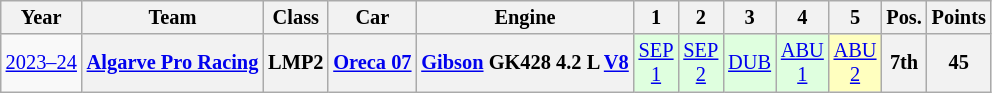<table class="wikitable" style="text-align:center; font-size:85%">
<tr>
<th>Year</th>
<th>Team</th>
<th>Class</th>
<th>Car</th>
<th>Engine</th>
<th>1</th>
<th>2</th>
<th>3</th>
<th>4</th>
<th>5</th>
<th>Pos.</th>
<th>Points</th>
</tr>
<tr>
<td nowrap><a href='#'>2023–24</a></td>
<th nowrap><a href='#'>Algarve Pro Racing</a></th>
<th>LMP2</th>
<th nowrap><a href='#'>Oreca 07</a></th>
<th nowrap><a href='#'>Gibson</a> GK428 4.2 L <a href='#'>V8</a></th>
<td style="background:#DFFFDF;"><a href='#'>SEP<br>1</a><br></td>
<td style="background:#DFFFDF;"><a href='#'>SEP<br>2</a><br></td>
<td style="background:#DFFFDF;"><a href='#'>DUB</a><br></td>
<td style="background:#DFFFDF;"><a href='#'>ABU<br>1</a><br></td>
<td style="background:#FFFFBF;"><a href='#'>ABU<br>2</a><br></td>
<th>7th</th>
<th>45</th>
</tr>
</table>
